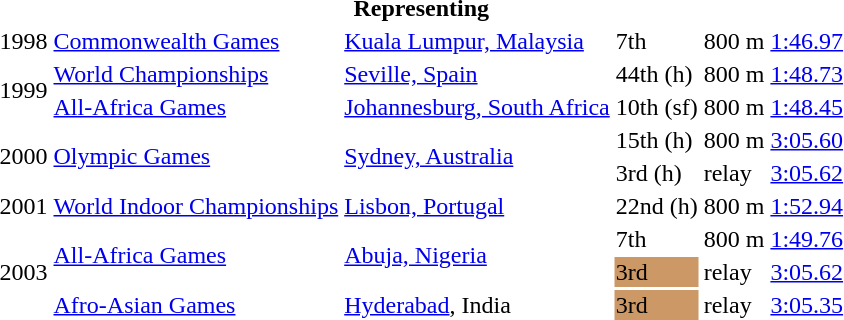<table>
<tr>
<th colspan="6">Representing </th>
</tr>
<tr>
<td>1998</td>
<td><a href='#'>Commonwealth Games</a></td>
<td><a href='#'>Kuala Lumpur, Malaysia</a></td>
<td>7th</td>
<td>800 m</td>
<td><a href='#'>1:46.97</a></td>
</tr>
<tr>
<td rowspan=2>1999</td>
<td><a href='#'>World Championships</a></td>
<td><a href='#'>Seville, Spain</a></td>
<td>44th (h)</td>
<td>800 m</td>
<td><a href='#'>1:48.73</a></td>
</tr>
<tr>
<td><a href='#'>All-Africa Games</a></td>
<td><a href='#'>Johannesburg, South Africa</a></td>
<td>10th (sf)</td>
<td>800 m</td>
<td><a href='#'>1:48.45</a></td>
</tr>
<tr>
<td rowspan=2>2000</td>
<td rowspan=2><a href='#'>Olympic Games</a></td>
<td rowspan=2><a href='#'>Sydney, Australia</a></td>
<td>15th (h)</td>
<td>800 m</td>
<td><a href='#'>3:05.60</a></td>
</tr>
<tr>
<td>3rd (h)</td>
<td> relay</td>
<td><a href='#'>3:05.62</a></td>
</tr>
<tr>
<td>2001</td>
<td><a href='#'>World Indoor Championships</a></td>
<td><a href='#'>Lisbon, Portugal</a></td>
<td>22nd (h)</td>
<td>800 m</td>
<td><a href='#'>1:52.94</a></td>
</tr>
<tr>
<td rowspan=3>2003</td>
<td rowspan=2><a href='#'>All-Africa Games</a></td>
<td rowspan=2><a href='#'>Abuja, Nigeria</a></td>
<td>7th</td>
<td>800 m</td>
<td><a href='#'>1:49.76</a></td>
</tr>
<tr>
<td bgcolor=cc9966>3rd</td>
<td> relay</td>
<td><a href='#'>3:05.62</a></td>
</tr>
<tr>
<td><a href='#'>Afro-Asian Games</a></td>
<td><a href='#'>Hyderabad</a>, India</td>
<td bgcolor=cc9966>3rd</td>
<td> relay</td>
<td><a href='#'>3:05.35</a></td>
</tr>
</table>
